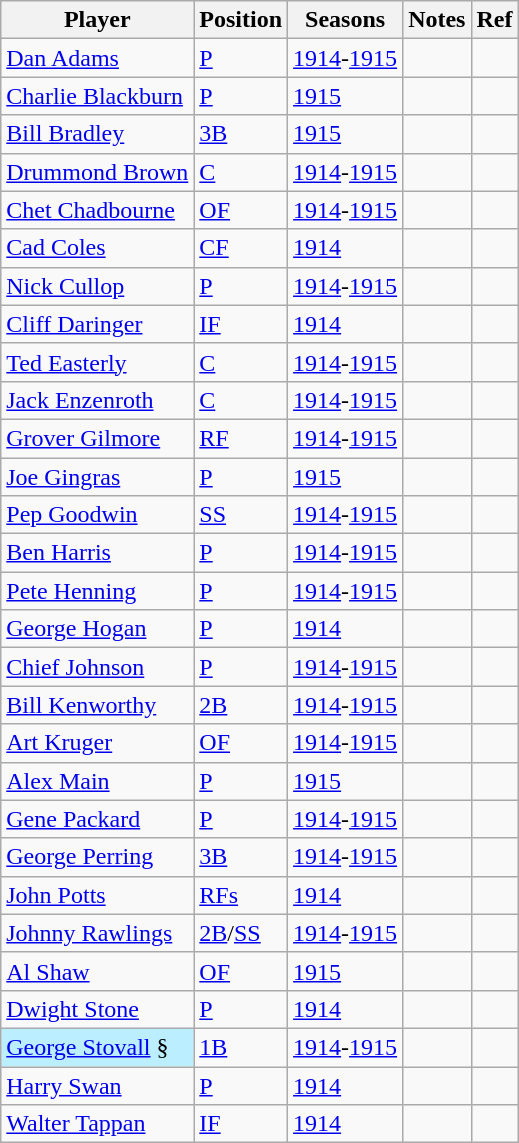<table class="wikitable sortable" border="1">
<tr>
<th>Player</th>
<th>Position</th>
<th>Seasons</th>
<th class="unsortable">Notes</th>
<th class="unsortable">Ref</th>
</tr>
<tr>
<td><a href='#'>Dan Adams</a></td>
<td><a href='#'>P</a></td>
<td><a href='#'>1914</a>-<a href='#'>1915</a></td>
<td></td>
<td></td>
</tr>
<tr>
<td><a href='#'>Charlie Blackburn</a></td>
<td><a href='#'>P</a></td>
<td><a href='#'>1915</a></td>
<td></td>
<td></td>
</tr>
<tr>
<td><a href='#'>Bill Bradley</a></td>
<td><a href='#'>3B</a></td>
<td><a href='#'>1915</a></td>
<td></td>
<td></td>
</tr>
<tr>
<td><a href='#'>Drummond Brown</a></td>
<td><a href='#'>C</a></td>
<td><a href='#'>1914</a>-<a href='#'>1915</a></td>
<td></td>
<td></td>
</tr>
<tr>
<td><a href='#'>Chet Chadbourne</a></td>
<td><a href='#'>OF</a></td>
<td><a href='#'>1914</a>-<a href='#'>1915</a></td>
<td></td>
<td></td>
</tr>
<tr>
<td><a href='#'>Cad Coles</a></td>
<td><a href='#'>CF</a></td>
<td><a href='#'>1914</a></td>
<td></td>
<td></td>
</tr>
<tr>
<td><a href='#'>Nick Cullop</a></td>
<td><a href='#'>P</a></td>
<td><a href='#'>1914</a>-<a href='#'>1915</a></td>
<td></td>
<td></td>
</tr>
<tr>
<td><a href='#'>Cliff Daringer</a></td>
<td><a href='#'>IF</a></td>
<td><a href='#'>1914</a></td>
<td></td>
<td></td>
</tr>
<tr>
<td><a href='#'>Ted Easterly</a></td>
<td><a href='#'>C</a></td>
<td><a href='#'>1914</a>-<a href='#'>1915</a></td>
<td></td>
<td></td>
</tr>
<tr>
<td><a href='#'>Jack Enzenroth</a></td>
<td><a href='#'>C</a></td>
<td><a href='#'>1914</a>-<a href='#'>1915</a></td>
<td></td>
<td></td>
</tr>
<tr>
<td><a href='#'>Grover Gilmore</a></td>
<td><a href='#'>RF</a></td>
<td><a href='#'>1914</a>-<a href='#'>1915</a></td>
<td></td>
<td></td>
</tr>
<tr>
<td><a href='#'>Joe Gingras</a></td>
<td><a href='#'>P</a></td>
<td><a href='#'>1915</a></td>
<td></td>
<td></td>
</tr>
<tr>
<td><a href='#'>Pep Goodwin</a></td>
<td><a href='#'>SS</a></td>
<td><a href='#'>1914</a>-<a href='#'>1915</a></td>
<td></td>
<td></td>
</tr>
<tr>
<td><a href='#'>Ben Harris</a></td>
<td><a href='#'>P</a></td>
<td><a href='#'>1914</a>-<a href='#'>1915</a></td>
<td></td>
<td></td>
</tr>
<tr>
<td><a href='#'>Pete Henning</a></td>
<td><a href='#'>P</a></td>
<td><a href='#'>1914</a>-<a href='#'>1915</a></td>
<td></td>
<td></td>
</tr>
<tr>
<td><a href='#'>George Hogan</a></td>
<td><a href='#'>P</a></td>
<td><a href='#'>1914</a></td>
<td></td>
<td></td>
</tr>
<tr>
<td><a href='#'>Chief Johnson</a></td>
<td><a href='#'>P</a></td>
<td><a href='#'>1914</a>-<a href='#'>1915</a></td>
<td></td>
<td></td>
</tr>
<tr>
<td><a href='#'>Bill Kenworthy</a></td>
<td><a href='#'>2B</a></td>
<td><a href='#'>1914</a>-<a href='#'>1915</a></td>
<td></td>
<td></td>
</tr>
<tr>
<td><a href='#'>Art Kruger</a></td>
<td><a href='#'>OF</a></td>
<td><a href='#'>1914</a>-<a href='#'>1915</a></td>
<td></td>
<td></td>
</tr>
<tr>
<td><a href='#'>Alex Main</a></td>
<td><a href='#'>P</a></td>
<td><a href='#'>1915</a></td>
<td></td>
<td></td>
</tr>
<tr>
<td><a href='#'>Gene Packard</a></td>
<td><a href='#'>P</a></td>
<td><a href='#'>1914</a>-<a href='#'>1915</a></td>
<td></td>
<td></td>
</tr>
<tr>
<td><a href='#'>George Perring</a></td>
<td><a href='#'>3B</a></td>
<td><a href='#'>1914</a>-<a href='#'>1915</a></td>
<td></td>
<td></td>
</tr>
<tr>
<td><a href='#'>John Potts</a></td>
<td><a href='#'>RFs</a></td>
<td><a href='#'>1914</a></td>
<td></td>
<td></td>
</tr>
<tr>
<td><a href='#'>Johnny Rawlings</a></td>
<td><a href='#'>2B</a>/<a href='#'>SS</a></td>
<td><a href='#'>1914</a>-<a href='#'>1915</a></td>
<td></td>
<td></td>
</tr>
<tr>
<td><a href='#'>Al Shaw</a></td>
<td><a href='#'>OF</a></td>
<td><a href='#'>1915</a></td>
<td></td>
<td></td>
</tr>
<tr>
<td><a href='#'>Dwight Stone</a></td>
<td><a href='#'>P</a></td>
<td><a href='#'>1914</a></td>
<td></td>
<td></td>
</tr>
<tr>
<td bgcolor="#bbeeff"><a href='#'>George Stovall</a> §</td>
<td><a href='#'>1B</a></td>
<td><a href='#'>1914</a>-<a href='#'>1915</a></td>
<td></td>
<td></td>
</tr>
<tr>
<td><a href='#'>Harry Swan</a></td>
<td><a href='#'>P</a></td>
<td><a href='#'>1914</a></td>
<td></td>
<td></td>
</tr>
<tr>
<td><a href='#'>Walter Tappan</a></td>
<td><a href='#'>IF</a></td>
<td><a href='#'>1914</a></td>
<td></td>
<td></td>
</tr>
</table>
